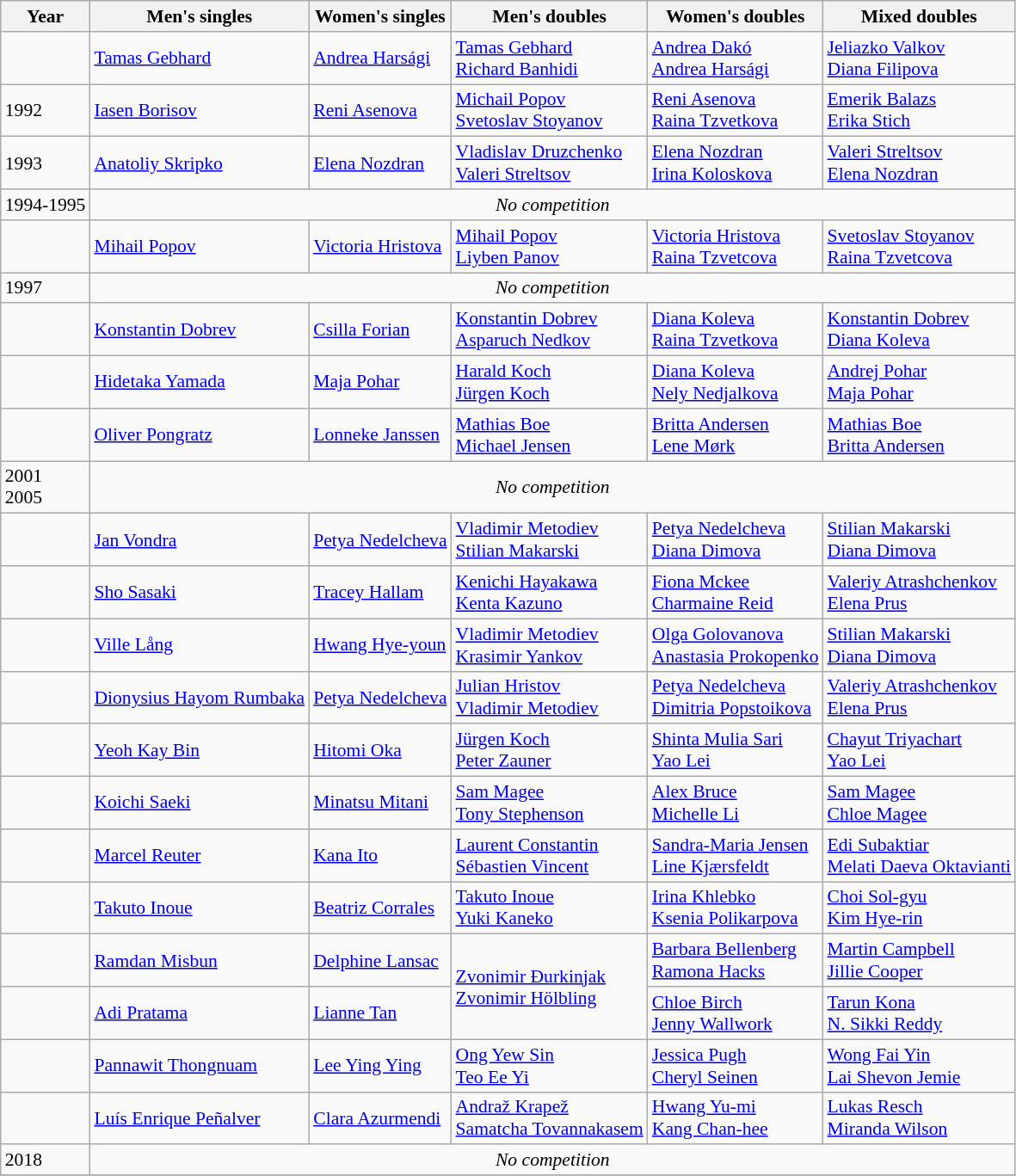<table class=wikitable style="font-size:90%;">
<tr>
<th>Year</th>
<th>Men's singles</th>
<th>Women's singles</th>
<th>Men's doubles</th>
<th>Women's doubles</th>
<th>Mixed doubles</th>
</tr>
<tr>
<td></td>
<td> <a href='#'>Tamas Gebhard</a></td>
<td> <a href='#'>Andrea Harsági</a></td>
<td> <a href='#'>Tamas Gebhard</a> <br>  <a href='#'>Richard Banhidi</a></td>
<td> <a href='#'>Andrea Dakó</a> <br>  <a href='#'>Andrea Harsági</a></td>
<td> <a href='#'>Jeliazko Valkov</a> <br>  <a href='#'>Diana Filipova</a></td>
</tr>
<tr>
<td>1992</td>
<td> <a href='#'>Iasen Borisov</a></td>
<td> <a href='#'>Reni Asenova</a></td>
<td> <a href='#'>Michail Popov</a> <br>  <a href='#'>Svetoslav Stoyanov</a></td>
<td> <a href='#'>Reni Asenova</a> <br>  <a href='#'>Raina Tzvetkova</a></td>
<td> <a href='#'>Emerik Balazs</a> <br>  <a href='#'>Erika Stich</a></td>
</tr>
<tr>
<td>1993</td>
<td> <a href='#'>Anatoliy Skripko</a></td>
<td> <a href='#'>Elena Nozdran</a></td>
<td> <a href='#'>Vladislav Druzchenko</a> <br>  <a href='#'>Valeri Streltsov</a></td>
<td> <a href='#'>Elena Nozdran</a> <br>  <a href='#'>Irina Koloskova</a></td>
<td> <a href='#'>Valeri Streltsov</a> <br>  <a href='#'>Elena Nozdran</a></td>
</tr>
<tr>
<td>1994-1995</td>
<td colspan=5 align=center><em>No competition</em></td>
</tr>
<tr>
<td></td>
<td> <a href='#'>Mihail Popov</a></td>
<td> <a href='#'>Victoria Hristova</a></td>
<td> <a href='#'>Mihail Popov</a> <br>  <a href='#'>Liyben Panov</a></td>
<td> <a href='#'>Victoria Hristova</a> <br>  <a href='#'>Raina Tzvetcova</a></td>
<td> <a href='#'>Svetoslav Stoyanov</a> <br>  <a href='#'>Raina Tzvetcova</a></td>
</tr>
<tr>
<td>1997</td>
<td colspan=5 align=center><em>No competition</em></td>
</tr>
<tr>
<td></td>
<td> <a href='#'>Konstantin Dobrev</a></td>
<td> <a href='#'>Csilla Forian</a></td>
<td> <a href='#'>Konstantin Dobrev</a> <br>  <a href='#'>Asparuch Nedkov</a></td>
<td> <a href='#'>Diana Koleva</a> <br>  <a href='#'>Raina Tzvetkova</a></td>
<td> <a href='#'>Konstantin Dobrev</a> <br>  <a href='#'>Diana Koleva</a></td>
</tr>
<tr>
<td></td>
<td> <a href='#'>Hidetaka Yamada</a></td>
<td> <a href='#'>Maja Pohar</a></td>
<td> <a href='#'>Harald Koch</a> <br>  <a href='#'>Jürgen Koch</a></td>
<td> <a href='#'>Diana Koleva</a> <br>  <a href='#'>Nely Nedjalkova</a></td>
<td> <a href='#'>Andrej Pohar</a> <br>  <a href='#'>Maja Pohar</a></td>
</tr>
<tr>
<td></td>
<td> <a href='#'>Oliver Pongratz</a></td>
<td> <a href='#'>Lonneke Janssen</a></td>
<td> <a href='#'>Mathias Boe</a> <br>  <a href='#'>Michael Jensen</a></td>
<td> <a href='#'>Britta Andersen</a> <br>  <a href='#'>Lene Mørk</a></td>
<td> <a href='#'>Mathias Boe</a> <br>  <a href='#'>Britta Andersen</a></td>
</tr>
<tr>
<td>2001 <br> 2005</td>
<td colspan=5 align=center><em>No competition</em></td>
</tr>
<tr>
<td></td>
<td> <a href='#'>Jan Vondra</a></td>
<td> <a href='#'>Petya Nedelcheva</a></td>
<td> <a href='#'>Vladimir Metodiev</a> <br>  <a href='#'>Stilian Makarski</a></td>
<td> <a href='#'>Petya Nedelcheva</a> <br>  <a href='#'>Diana Dimova</a></td>
<td> <a href='#'>Stilian Makarski</a> <br>  <a href='#'>Diana Dimova</a></td>
</tr>
<tr>
<td></td>
<td> <a href='#'>Sho Sasaki</a></td>
<td> <a href='#'>Tracey Hallam</a></td>
<td> <a href='#'>Kenichi Hayakawa</a> <br>  <a href='#'>Kenta Kazuno</a></td>
<td> <a href='#'>Fiona Mckee</a> <br>  <a href='#'>Charmaine Reid</a></td>
<td> <a href='#'>Valeriy Atrashchenkov</a> <br>  <a href='#'>Elena Prus</a></td>
</tr>
<tr>
<td></td>
<td> <a href='#'>Ville Lång</a></td>
<td> <a href='#'>Hwang Hye-youn</a></td>
<td> <a href='#'>Vladimir Metodiev</a> <br>  <a href='#'>Krasimir Yankov</a></td>
<td> <a href='#'>Olga Golovanova</a> <br>  <a href='#'>Anastasia Prokopenko</a></td>
<td> <a href='#'>Stilian Makarski</a> <br>  <a href='#'>Diana Dimova</a></td>
</tr>
<tr>
<td></td>
<td> <a href='#'>Dionysius Hayom Rumbaka</a></td>
<td> <a href='#'>Petya Nedelcheva</a></td>
<td> <a href='#'>Julian Hristov</a> <br>  <a href='#'>Vladimir Metodiev</a></td>
<td> <a href='#'>Petya Nedelcheva</a> <br>  <a href='#'>Dimitria Popstoikova</a></td>
<td> <a href='#'>Valeriy Atrashchenkov</a> <br>  <a href='#'>Elena Prus</a></td>
</tr>
<tr>
<td></td>
<td> <a href='#'>Yeoh Kay Bin</a></td>
<td> <a href='#'>Hitomi Oka</a></td>
<td> <a href='#'>Jürgen Koch</a> <br>  <a href='#'>Peter Zauner</a></td>
<td> <a href='#'>Shinta Mulia Sari</a> <br>  <a href='#'>Yao Lei</a></td>
<td> <a href='#'>Chayut Triyachart</a> <br>  <a href='#'>Yao Lei</a></td>
</tr>
<tr>
<td></td>
<td> <a href='#'>Koichi Saeki</a></td>
<td> <a href='#'>Minatsu Mitani</a></td>
<td> <a href='#'>Sam Magee</a> <br>  <a href='#'>Tony Stephenson</a></td>
<td> <a href='#'>Alex Bruce</a> <br>  <a href='#'>Michelle Li</a></td>
<td> <a href='#'>Sam Magee</a> <br>  <a href='#'>Chloe Magee</a></td>
</tr>
<tr>
<td></td>
<td> <a href='#'>Marcel Reuter</a></td>
<td> <a href='#'>Kana Ito</a></td>
<td> <a href='#'>Laurent Constantin</a> <br>  <a href='#'>Sébastien Vincent</a></td>
<td> <a href='#'>Sandra-Maria Jensen</a> <br>  <a href='#'>Line Kjærsfeldt</a></td>
<td> <a href='#'>Edi Subaktiar</a> <br>  <a href='#'>Melati Daeva Oktavianti</a></td>
</tr>
<tr>
<td></td>
<td> <a href='#'>Takuto Inoue</a></td>
<td> <a href='#'>Beatriz Corrales</a></td>
<td> <a href='#'>Takuto Inoue</a> <br>  <a href='#'>Yuki Kaneko</a></td>
<td> <a href='#'>Irina Khlebko</a> <br>  <a href='#'>Ksenia Polikarpova</a></td>
<td> <a href='#'>Choi Sol-gyu</a> <br>  <a href='#'>Kim Hye-rin</a></td>
</tr>
<tr>
<td></td>
<td> <a href='#'>Ramdan Misbun</a></td>
<td> <a href='#'>Delphine Lansac</a></td>
<td rowspan=2> <a href='#'>Zvonimir Đurkinjak</a> <br>  <a href='#'>Zvonimir Hölbling</a></td>
<td> <a href='#'>Barbara Bellenberg</a> <br>  <a href='#'>Ramona Hacks</a></td>
<td> <a href='#'>Martin Campbell</a> <br>  <a href='#'>Jillie Cooper</a></td>
</tr>
<tr>
<td></td>
<td> <a href='#'>Adi Pratama</a></td>
<td> <a href='#'>Lianne Tan</a></td>
<td> <a href='#'>Chloe Birch</a> <br>  <a href='#'>Jenny Wallwork</a></td>
<td> <a href='#'>Tarun Kona</a> <br>  <a href='#'>N. Sikki Reddy</a></td>
</tr>
<tr>
<td></td>
<td> <a href='#'>Pannawit Thongnuam</a></td>
<td> <a href='#'>Lee Ying Ying</a></td>
<td> <a href='#'>Ong Yew Sin</a> <br>  <a href='#'>Teo Ee Yi</a></td>
<td> <a href='#'>Jessica Pugh</a> <br>  <a href='#'>Cheryl Seinen</a></td>
<td> <a href='#'>Wong Fai Yin</a> <br>  <a href='#'>Lai Shevon Jemie</a></td>
</tr>
<tr>
<td></td>
<td> <a href='#'>Luís Enrique Peñalver</a></td>
<td> <a href='#'>Clara Azurmendi</a></td>
<td> <a href='#'>Andraž Krapež</a><br>  <a href='#'>Samatcha Tovannakasem</a></td>
<td> <a href='#'>Hwang Yu-mi</a> <br>  <a href='#'>Kang Chan-hee</a></td>
<td> <a href='#'>Lukas Resch</a> <br>  <a href='#'>Miranda Wilson</a></td>
</tr>
<tr>
<td>2018</td>
<td colspan=5 align=center><em>No competition</em></td>
</tr>
<tr>
</tr>
</table>
